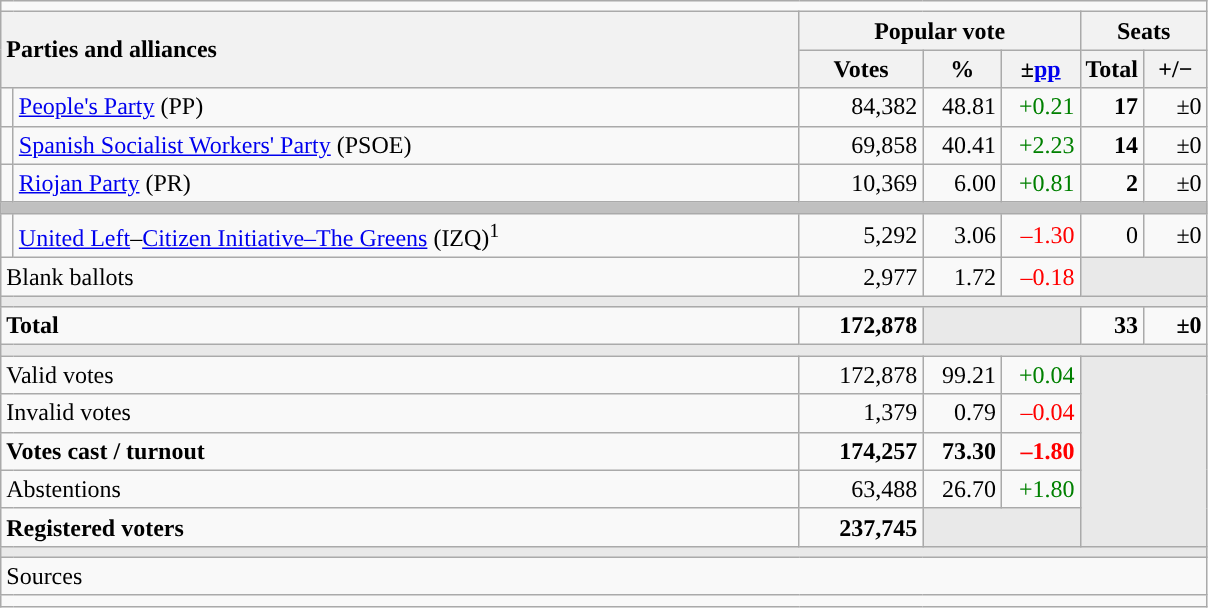<table class="wikitable" style="text-align:right;">
<tr>
<td colspan="7"></td>
</tr>
<tr>
<th style="text-align:left;" rowspan="2" colspan="2" width="525">Parties and alliances</th>
<th colspan="3">Popular vote</th>
<th colspan="2">Seats</th>
</tr>
<tr>
<th width="75">Votes</th>
<th width="45">%</th>
<th width="45">±<a href='#'>pp</a></th>
<th width="35">Total</th>
<th width="35">+/−</th>
</tr>
<tr>
<td width="1" style="color:inherit;background:"></td>
<td align="left"><a href='#'>People's Party</a> (PP)</td>
<td>84,382</td>
<td>48.81</td>
<td style="color:green;">+0.21</td>
<td><strong>17</strong></td>
<td>±0</td>
</tr>
<tr>
<td style="color:inherit;background:"></td>
<td align="left"><a href='#'>Spanish Socialist Workers' Party</a> (PSOE)</td>
<td>69,858</td>
<td>40.41</td>
<td style="color:green;">+2.23</td>
<td><strong>14</strong></td>
<td>±0</td>
</tr>
<tr>
<td style="color:inherit;background:"></td>
<td align="left"><a href='#'>Riojan Party</a> (PR)</td>
<td>10,369</td>
<td>6.00</td>
<td style="color:green;">+0.81</td>
<td><strong>2</strong></td>
<td>±0</td>
</tr>
<tr>
<td colspan="7" bgcolor="#C0C0C0"></td>
</tr>
<tr>
<td style="color:inherit;background:"></td>
<td align="left"><a href='#'>United Left</a>–<a href='#'>Citizen Initiative–The Greens</a> (IZQ)<sup>1</sup></td>
<td>5,292</td>
<td>3.06</td>
<td style="color:red;">–1.30</td>
<td>0</td>
<td>±0</td>
</tr>
<tr>
<td align="left" colspan="2">Blank ballots</td>
<td>2,977</td>
<td>1.72</td>
<td style="color:red;">–0.18</td>
<td bgcolor="#E9E9E9" colspan="2"></td>
</tr>
<tr>
<td colspan="7" bgcolor="#E9E9E9"></td>
</tr>
<tr style="font-weight:bold;">
<td align="left" colspan="2">Total</td>
<td>172,878</td>
<td bgcolor="#E9E9E9" colspan="2"></td>
<td>33</td>
<td>±0</td>
</tr>
<tr>
<td colspan="7" bgcolor="#E9E9E9"></td>
</tr>
<tr>
<td align="left" colspan="2">Valid votes</td>
<td>172,878</td>
<td>99.21</td>
<td style="color:green;">+0.04</td>
<td bgcolor="#E9E9E9" colspan="2" rowspan="5"></td>
</tr>
<tr>
<td align="left" colspan="2">Invalid votes</td>
<td>1,379</td>
<td>0.79</td>
<td style="color:red;">–0.04</td>
</tr>
<tr style="font-weight:bold;">
<td align="left" colspan="2">Votes cast / turnout</td>
<td>174,257</td>
<td>73.30</td>
<td style="color:red;">–1.80</td>
</tr>
<tr>
<td align="left" colspan="2">Abstentions</td>
<td>63,488</td>
<td>26.70</td>
<td style="color:green;">+1.80</td>
</tr>
<tr style="font-weight:bold;">
<td align="left" colspan="2">Registered voters</td>
<td>237,745</td>
<td bgcolor="#E9E9E9" colspan="2"></td>
</tr>
<tr>
<td colspan="7" bgcolor="#E9E9E9"></td>
</tr>
<tr>
<td align="left" colspan="7">Sources</td>
</tr>
<tr>
<td colspan="7" style="text-align:left; max-width:790px;"></td>
</tr>
</table>
